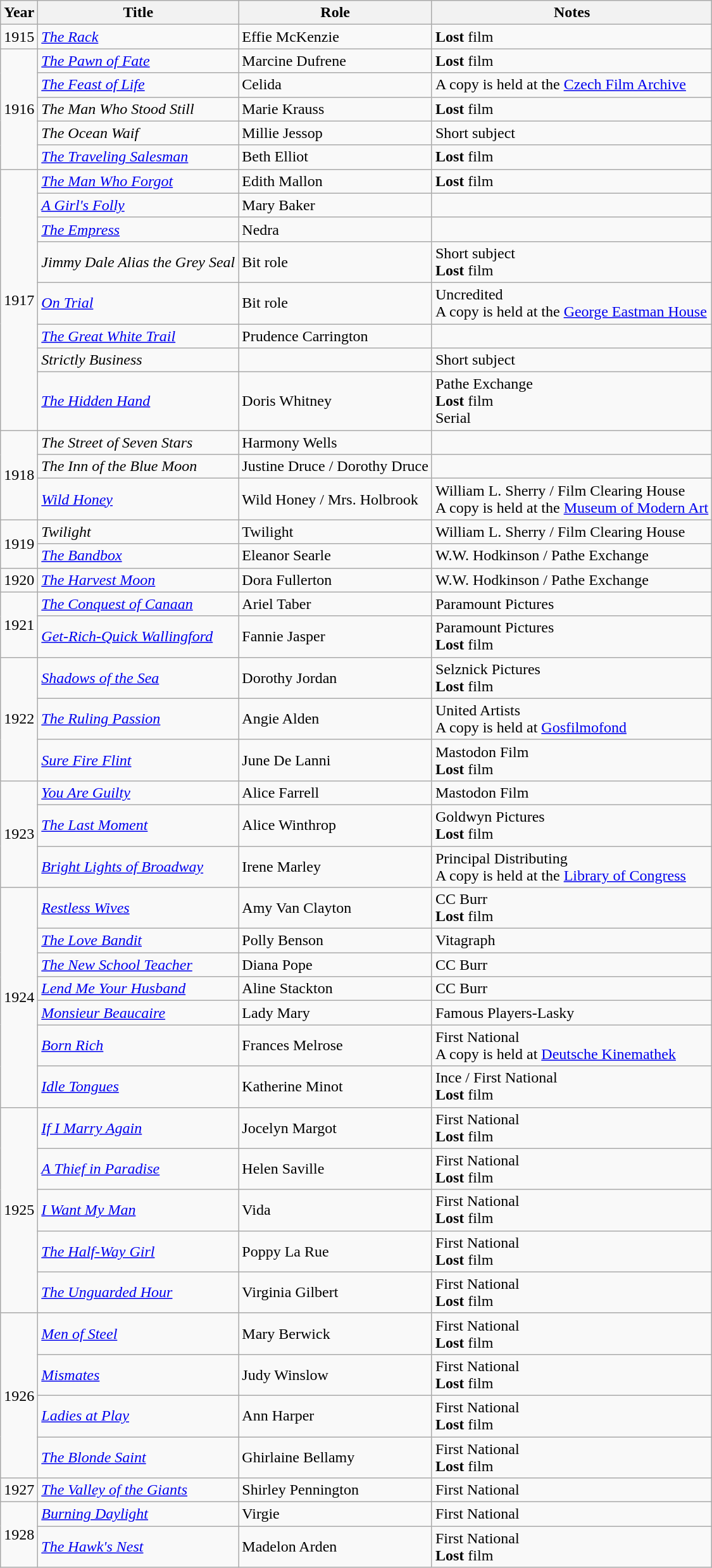<table class="wikitable sortable">
<tr>
<th>Year</th>
<th>Title</th>
<th>Role</th>
<th class="unsortable">Notes</th>
</tr>
<tr>
<td>1915</td>
<td><em><a href='#'>The Rack</a></em></td>
<td>Effie McKenzie</td>
<td><strong>Lost</strong> film</td>
</tr>
<tr>
<td rowspan=5>1916</td>
<td><em><a href='#'>The Pawn of Fate</a></em></td>
<td>Marcine Dufrene</td>
<td><strong>Lost</strong> film</td>
</tr>
<tr>
<td><em><a href='#'>The Feast of Life</a></em></td>
<td>Celida</td>
<td>A copy is held at the <a href='#'>Czech Film Archive</a></td>
</tr>
<tr>
<td><em>The Man Who Stood Still</em></td>
<td>Marie Krauss</td>
<td><strong>Lost</strong> film</td>
</tr>
<tr>
<td><em>The Ocean Waif</em></td>
<td>Millie Jessop</td>
<td>Short subject</td>
</tr>
<tr>
<td><em><a href='#'>The Traveling Salesman</a></em></td>
<td>Beth Elliot</td>
<td><strong>Lost</strong> film</td>
</tr>
<tr>
<td rowspan=8>1917</td>
<td><em><a href='#'>The Man Who Forgot</a></em></td>
<td>Edith Mallon</td>
<td><strong>Lost</strong> film</td>
</tr>
<tr>
<td><em><a href='#'>A Girl's Folly</a></em></td>
<td>Mary Baker</td>
<td></td>
</tr>
<tr>
<td><em><a href='#'>The Empress</a></em></td>
<td>Nedra</td>
<td></td>
</tr>
<tr>
<td><em>Jimmy Dale Alias the Grey Seal</em></td>
<td>Bit role</td>
<td>Short subject <br><strong>Lost</strong> film</td>
</tr>
<tr>
<td><em><a href='#'>On Trial</a></em></td>
<td>Bit role</td>
<td>Uncredited<br> A copy is held at the <a href='#'>George Eastman House</a></td>
</tr>
<tr>
<td><em><a href='#'>The Great White Trail</a></em></td>
<td>Prudence Carrington</td>
<td></td>
</tr>
<tr>
<td><em>Strictly Business</em></td>
<td></td>
<td>Short subject</td>
</tr>
<tr>
<td><em><a href='#'>The Hidden Hand</a></em></td>
<td>Doris Whitney</td>
<td>Pathe Exchange <br> <strong>Lost</strong> film <br> Serial</td>
</tr>
<tr>
<td rowspan=3>1918</td>
<td><em>The Street of Seven Stars</em></td>
<td>Harmony Wells</td>
<td></td>
</tr>
<tr>
<td><em>The Inn of the Blue Moon</em></td>
<td>Justine Druce / Dorothy Druce</td>
<td></td>
</tr>
<tr>
<td><em><a href='#'>Wild Honey</a></em></td>
<td>Wild Honey / Mrs. Holbrook</td>
<td>William L. Sherry / Film Clearing House<br>A copy is held at the <a href='#'>Museum of Modern Art</a></td>
</tr>
<tr>
<td rowspan=2>1919</td>
<td><em>Twilight</em></td>
<td>Twilight</td>
<td>William L. Sherry / Film Clearing House</td>
</tr>
<tr>
<td><em><a href='#'>The Bandbox</a></em></td>
<td>Eleanor Searle</td>
<td>W.W. Hodkinson / Pathe Exchange</td>
</tr>
<tr>
<td>1920</td>
<td><em><a href='#'>The Harvest Moon</a></em></td>
<td>Dora Fullerton</td>
<td>W.W. Hodkinson / Pathe Exchange</td>
</tr>
<tr>
<td rowspan=2>1921</td>
<td><em><a href='#'>The Conquest of Canaan</a></em></td>
<td>Ariel Taber</td>
<td>Paramount Pictures</td>
</tr>
<tr>
<td><em><a href='#'>Get-Rich-Quick Wallingford</a></em></td>
<td>Fannie Jasper</td>
<td>Paramount Pictures <br> <strong>Lost</strong> film</td>
</tr>
<tr>
<td rowspan=3>1922</td>
<td><em><a href='#'>Shadows of the Sea</a></em></td>
<td>Dorothy Jordan</td>
<td>Selznick Pictures <br> <strong>Lost</strong> film</td>
</tr>
<tr>
<td><em><a href='#'>The Ruling Passion</a></em></td>
<td>Angie Alden</td>
<td>United Artists<br>A copy is held at <a href='#'>Gosfilmofond</a></td>
</tr>
<tr>
<td><em><a href='#'>Sure Fire Flint</a></em></td>
<td>June De Lanni</td>
<td>Mastodon Film <br> <strong>Lost</strong> film</td>
</tr>
<tr>
<td rowspan=3>1923</td>
<td><em><a href='#'>You Are Guilty</a></em></td>
<td>Alice Farrell</td>
<td>Mastodon Film</td>
</tr>
<tr>
<td><em><a href='#'>The Last Moment</a></em></td>
<td>Alice Winthrop</td>
<td>Goldwyn Pictures <br> <strong>Lost</strong> film</td>
</tr>
<tr>
<td><em><a href='#'>Bright Lights of Broadway</a></em></td>
<td>Irene Marley</td>
<td>Principal Distributing <br> A copy is held at the <a href='#'>Library of Congress</a></td>
</tr>
<tr>
<td rowspan=7>1924</td>
<td><em><a href='#'>Restless Wives</a></em></td>
<td>Amy Van Clayton</td>
<td>CC Burr <br> <strong>Lost</strong> film</td>
</tr>
<tr>
<td><em><a href='#'>The Love Bandit</a></em></td>
<td>Polly Benson</td>
<td>Vitagraph</td>
</tr>
<tr>
<td><em><a href='#'>The New School Teacher</a></em></td>
<td>Diana Pope</td>
<td>CC Burr</td>
</tr>
<tr>
<td><em><a href='#'>Lend Me Your Husband</a></em></td>
<td>Aline Stackton</td>
<td>CC Burr</td>
</tr>
<tr>
<td><em><a href='#'>Monsieur Beaucaire</a></em></td>
<td>Lady Mary</td>
<td>Famous Players-Lasky</td>
</tr>
<tr>
<td><em><a href='#'>Born Rich</a></em></td>
<td>Frances Melrose</td>
<td>First National <br> A copy is held at <a href='#'>Deutsche Kinemathek</a></td>
</tr>
<tr>
<td><em><a href='#'>Idle Tongues</a></em></td>
<td>Katherine Minot</td>
<td>Ince / First National <br> <strong>Lost</strong> film</td>
</tr>
<tr>
<td rowspan=5>1925</td>
<td><em><a href='#'>If I Marry Again</a></em></td>
<td>Jocelyn Margot</td>
<td>First National <br> <strong>Lost</strong> film</td>
</tr>
<tr>
<td><em><a href='#'>A Thief in Paradise</a></em></td>
<td>Helen Saville</td>
<td>First National<br> <strong>Lost</strong> film</td>
</tr>
<tr>
<td><em><a href='#'>I Want My Man</a></em></td>
<td>Vida</td>
<td>First National <br> <strong>Lost</strong> film</td>
</tr>
<tr>
<td><em><a href='#'>The Half-Way Girl</a></em></td>
<td>Poppy La Rue</td>
<td>First National <br> <strong>Lost</strong> film</td>
</tr>
<tr>
<td><em><a href='#'>The Unguarded Hour</a></em></td>
<td>Virginia Gilbert</td>
<td>First National <br> <strong>Lost</strong> film</td>
</tr>
<tr>
<td rowspan=4>1926</td>
<td><em><a href='#'>Men of Steel</a></em></td>
<td>Mary Berwick</td>
<td>First National <br> <strong>Lost</strong> film</td>
</tr>
<tr>
<td><em><a href='#'>Mismates</a></em></td>
<td>Judy Winslow</td>
<td>First National <br> <strong>Lost</strong> film</td>
</tr>
<tr>
<td><em><a href='#'>Ladies at Play</a></em></td>
<td>Ann Harper</td>
<td>First National <br> <strong>Lost</strong> film</td>
</tr>
<tr>
<td><em><a href='#'>The Blonde Saint</a></em></td>
<td>Ghirlaine Bellamy</td>
<td>First National <br> <strong>Lost</strong> film</td>
</tr>
<tr>
<td>1927</td>
<td><em><a href='#'>The Valley of the Giants</a></em></td>
<td>Shirley Pennington</td>
<td>First National</td>
</tr>
<tr>
<td rowspan=2>1928</td>
<td><em><a href='#'>Burning Daylight</a></em></td>
<td>Virgie</td>
<td>First National</td>
</tr>
<tr>
<td><em><a href='#'>The Hawk's Nest</a></em></td>
<td>Madelon Arden</td>
<td>First National <br> <strong>Lost</strong> film</td>
</tr>
</table>
